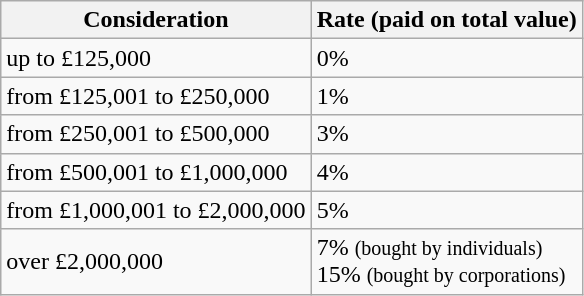<table class="wikitable">
<tr>
<th>Consideration</th>
<th>Rate (paid on total value)</th>
</tr>
<tr>
<td>up to £125,000</td>
<td>0%</td>
</tr>
<tr>
<td>from £125,001 to £250,000</td>
<td>1%</td>
</tr>
<tr>
<td>from £250,001 to £500,000</td>
<td>3%</td>
</tr>
<tr>
<td>from £500,001 to £1,000,000</td>
<td>4%</td>
</tr>
<tr>
<td>from £1,000,001 to £2,000,000</td>
<td>5%</td>
</tr>
<tr>
<td>over £2,000,000</td>
<td>7% <small>(bought by individuals)</small> <br> 15% <small>(bought by corporations)</small></td>
</tr>
</table>
